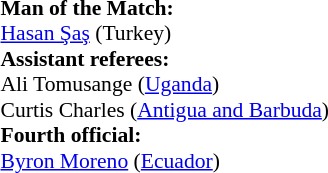<table width=100% style="font-size: 90%">
<tr>
<td><br><strong>Man of the Match:</strong>
<br><a href='#'>Hasan Şaş</a> (Turkey)<br><strong>Assistant referees:</strong>
<br>Ali Tomusange (<a href='#'>Uganda</a>)
<br>Curtis Charles (<a href='#'>Antigua and Barbuda</a>)
<br><strong>Fourth official:</strong>
<br><a href='#'>Byron Moreno</a> (<a href='#'>Ecuador</a>)</td>
</tr>
</table>
